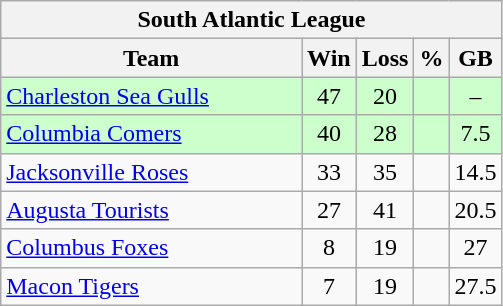<table class="wikitable">
<tr>
<th colspan="5">South Atlantic League</th>
</tr>
<tr>
<th width="60%">Team</th>
<th>Win</th>
<th>Loss</th>
<th>%</th>
<th>GB</th>
</tr>
<tr align=center bgcolor=ccffcc>
<td align=left><a href='#'>Charleston Sea Gulls</a></td>
<td>47</td>
<td>20</td>
<td></td>
<td>–</td>
</tr>
<tr align=center bgcolor=ccffcc>
<td align=left><a href='#'>Columbia Comers</a></td>
<td>40</td>
<td>28</td>
<td></td>
<td>7.5</td>
</tr>
<tr align=center>
<td align=left><a href='#'>Jacksonville Roses</a></td>
<td>33</td>
<td>35</td>
<td></td>
<td>14.5</td>
</tr>
<tr align=center>
<td align=left><a href='#'>Augusta Tourists</a></td>
<td>27</td>
<td>41</td>
<td></td>
<td>20.5</td>
</tr>
<tr align=center>
<td align=left><a href='#'>Columbus Foxes</a></td>
<td>8</td>
<td>19</td>
<td></td>
<td>27</td>
</tr>
<tr align=center>
<td align=left><a href='#'>Macon Tigers</a></td>
<td>7</td>
<td>19</td>
<td></td>
<td>27.5</td>
</tr>
</table>
